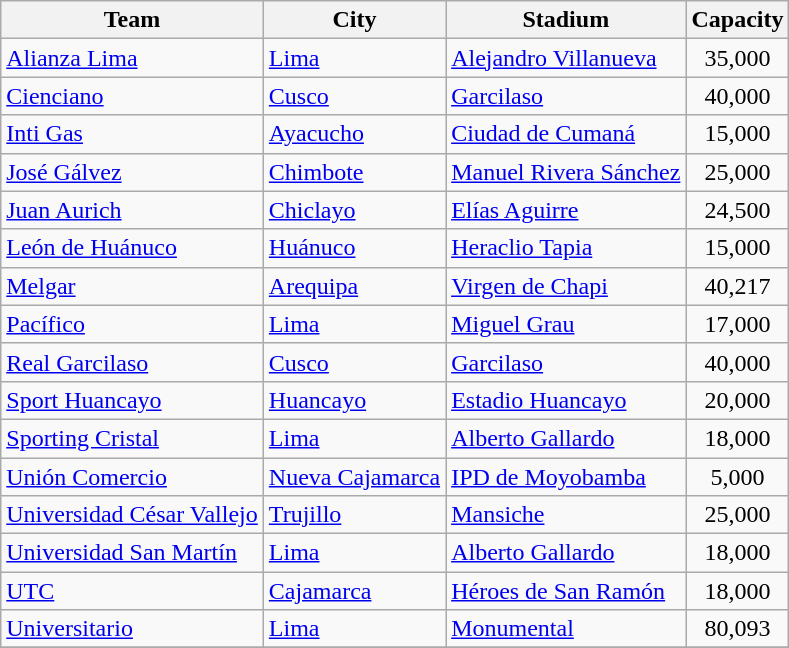<table class="wikitable sortable">
<tr>
<th>Team</th>
<th>City</th>
<th>Stadium</th>
<th>Capacity</th>
</tr>
<tr>
<td><a href='#'>Alianza Lima</a></td>
<td><a href='#'>Lima</a></td>
<td><a href='#'>Alejandro Villanueva</a></td>
<td align="center">35,000</td>
</tr>
<tr>
<td><a href='#'>Cienciano</a></td>
<td><a href='#'>Cusco</a></td>
<td><a href='#'>Garcilaso</a></td>
<td align="center">40,000</td>
</tr>
<tr>
<td><a href='#'>Inti Gas</a></td>
<td><a href='#'>Ayacucho</a></td>
<td><a href='#'>Ciudad de Cumaná</a></td>
<td align="center">15,000</td>
</tr>
<tr>
<td><a href='#'>José Gálvez</a></td>
<td><a href='#'>Chimbote</a></td>
<td><a href='#'>Manuel Rivera Sánchez</a></td>
<td align="center">25,000</td>
</tr>
<tr>
<td><a href='#'>Juan Aurich</a></td>
<td><a href='#'>Chiclayo</a></td>
<td><a href='#'>Elías Aguirre</a></td>
<td align="center">24,500</td>
</tr>
<tr>
<td><a href='#'>León de Huánuco</a></td>
<td><a href='#'>Huánuco</a></td>
<td><a href='#'>Heraclio Tapia</a></td>
<td align="center">15,000</td>
</tr>
<tr>
<td><a href='#'>Melgar</a></td>
<td><a href='#'>Arequipa</a></td>
<td><a href='#'>Virgen de Chapi</a></td>
<td align="center">40,217</td>
</tr>
<tr>
<td><a href='#'>Pacífico</a></td>
<td><a href='#'>Lima</a></td>
<td><a href='#'>Miguel Grau</a></td>
<td align="center">17,000</td>
</tr>
<tr>
<td><a href='#'>Real Garcilaso</a></td>
<td><a href='#'>Cusco</a></td>
<td><a href='#'>Garcilaso</a></td>
<td align="center">40,000</td>
</tr>
<tr>
<td><a href='#'>Sport Huancayo</a></td>
<td><a href='#'>Huancayo</a></td>
<td><a href='#'>Estadio Huancayo</a></td>
<td align="center">20,000</td>
</tr>
<tr>
<td><a href='#'>Sporting Cristal</a></td>
<td><a href='#'>Lima</a></td>
<td><a href='#'>Alberto Gallardo</a></td>
<td align="center">18,000</td>
</tr>
<tr>
<td><a href='#'>Unión Comercio</a></td>
<td><a href='#'>Nueva Cajamarca</a></td>
<td><a href='#'>IPD de Moyobamba</a></td>
<td align="center">5,000</td>
</tr>
<tr>
<td><a href='#'>Universidad César Vallejo</a></td>
<td><a href='#'>Trujillo</a></td>
<td><a href='#'>Mansiche</a></td>
<td align="center">25,000</td>
</tr>
<tr>
<td><a href='#'>Universidad San Martín</a></td>
<td><a href='#'>Lima</a></td>
<td><a href='#'>Alberto Gallardo</a></td>
<td align="center">18,000</td>
</tr>
<tr>
<td><a href='#'>UTC</a></td>
<td><a href='#'>Cajamarca</a></td>
<td><a href='#'>Héroes de San Ramón</a></td>
<td align="center">18,000</td>
</tr>
<tr>
<td><a href='#'>Universitario</a></td>
<td><a href='#'>Lima</a></td>
<td><a href='#'>Monumental</a></td>
<td align="center">80,093</td>
</tr>
<tr>
</tr>
</table>
